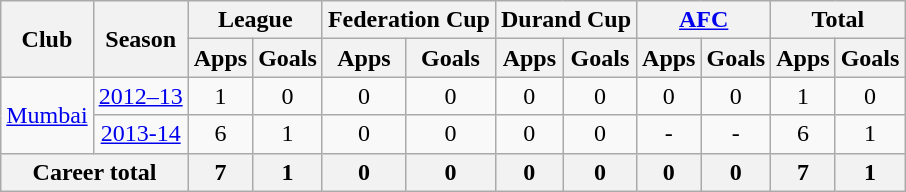<table class="wikitable" style="text-align: center;">
<tr>
<th rowspan="2">Club</th>
<th rowspan="2">Season</th>
<th colspan="2">League</th>
<th colspan="2">Federation Cup</th>
<th colspan="2">Durand Cup</th>
<th colspan="2"><a href='#'>AFC</a></th>
<th colspan="2">Total</th>
</tr>
<tr>
<th>Apps</th>
<th>Goals</th>
<th>Apps</th>
<th>Goals</th>
<th>Apps</th>
<th>Goals</th>
<th>Apps</th>
<th>Goals</th>
<th>Apps</th>
<th>Goals</th>
</tr>
<tr>
<td rowspan="2"><a href='#'>Mumbai</a></td>
<td><a href='#'>2012–13</a></td>
<td>1</td>
<td>0</td>
<td>0</td>
<td>0</td>
<td>0</td>
<td>0</td>
<td>0</td>
<td>0</td>
<td>1</td>
<td>0</td>
</tr>
<tr>
<td><a href='#'>2013-14</a></td>
<td>6</td>
<td>1</td>
<td>0</td>
<td>0</td>
<td>0</td>
<td>0</td>
<td>-</td>
<td>-</td>
<td>6</td>
<td>1</td>
</tr>
<tr>
<th colspan="2">Career total</th>
<th>7</th>
<th>1</th>
<th>0</th>
<th>0</th>
<th>0</th>
<th>0</th>
<th>0</th>
<th>0</th>
<th>7</th>
<th>1</th>
</tr>
</table>
